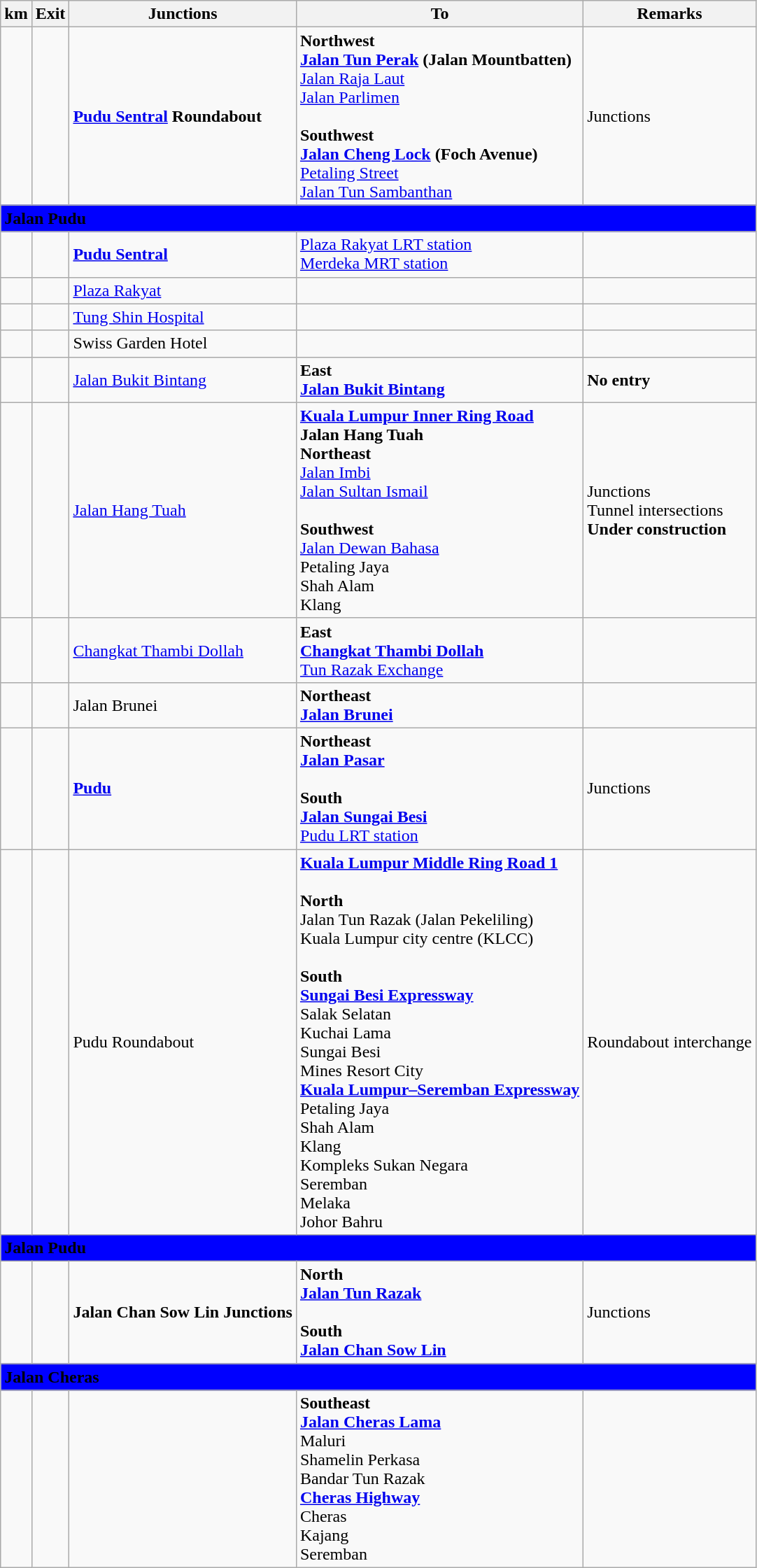<table class="wikitable">
<tr>
<th>km</th>
<th>Exit</th>
<th>Junctions</th>
<th>To</th>
<th>Remarks</th>
</tr>
<tr>
<td></td>
<td></td>
<td><strong><a href='#'>Pudu Sentral</a> Roundabout</strong></td>
<td><strong>Northwest</strong><br><strong><a href='#'>Jalan Tun Perak</a> (Jalan Mountbatten)</strong><br><a href='#'>Jalan Raja Laut</a><br><a href='#'>Jalan Parlimen</a><br><br><strong>Southwest</strong><br><strong><a href='#'>Jalan Cheng Lock</a> (Foch Avenue)</strong><br><a href='#'>Petaling Street</a><br><a href='#'>Jalan Tun Sambanthan</a></td>
<td>Junctions</td>
</tr>
<tr>
<td style="width:600px" colspan="6" style="text-align:center" bgcolor="blue"><strong><span>Jalan Pudu</span></strong></td>
</tr>
<tr>
<td></td>
<td></td>
<td><strong><a href='#'>Pudu Sentral</a></strong></td>
<td> <a href='#'>Plaza Rakyat LRT station</a><br> <a href='#'>Merdeka MRT station</a></td>
<td></td>
</tr>
<tr>
<td></td>
<td></td>
<td><a href='#'>Plaza Rakyat</a></td>
<td></td>
<td></td>
</tr>
<tr>
<td></td>
<td></td>
<td><a href='#'>Tung Shin Hospital</a> </td>
<td></td>
<td></td>
</tr>
<tr>
<td></td>
<td></td>
<td>Swiss Garden Hotel</td>
<td></td>
<td></td>
</tr>
<tr>
<td></td>
<td></td>
<td><a href='#'>Jalan Bukit Bintang</a></td>
<td><strong>East</strong><br><strong><a href='#'>Jalan Bukit Bintang</a></strong></td>
<td><strong>No entry</strong></td>
</tr>
<tr>
<td></td>
<td></td>
<td><a href='#'>Jalan Hang Tuah</a></td>
<td><strong><a href='#'>Kuala Lumpur Inner Ring Road</a></strong><br><strong>Jalan Hang Tuah</strong><br><strong>Northeast</strong><br><a href='#'>Jalan Imbi</a><br><a href='#'>Jalan Sultan Ismail</a><br><br><strong>Southwest</strong><br><a href='#'>Jalan Dewan Bahasa</a><br>Petaling Jaya<br>Shah Alam<br>Klang</td>
<td>Junctions<br>Tunnel intersections<br><strong>Under construction</strong></td>
</tr>
<tr>
<td></td>
<td></td>
<td><a href='#'>Changkat Thambi Dollah</a></td>
<td><strong>East</strong><br><strong><a href='#'>Changkat Thambi Dollah</a></strong><br><a href='#'>Tun Razak Exchange</a></td>
<td></td>
</tr>
<tr>
<td></td>
<td></td>
<td>Jalan Brunei</td>
<td><strong>Northeast</strong><br><strong><a href='#'>Jalan Brunei</a></strong></td>
<td></td>
</tr>
<tr>
<td></td>
<td></td>
<td><strong><a href='#'>Pudu</a></strong></td>
<td><strong>Northeast</strong><br><strong><a href='#'>Jalan Pasar</a></strong><br><br><strong>South</strong><br><strong><a href='#'>Jalan Sungai Besi</a></strong><br> <a href='#'>Pudu LRT station</a></td>
<td>Junctions</td>
</tr>
<tr>
<td></td>
<td></td>
<td>Pudu Roundabout</td>
<td><strong><a href='#'>Kuala Lumpur Middle Ring Road 1</a></strong><br><br><strong>North</strong><br>Jalan Tun Razak (Jalan Pekeliling)<br>Kuala Lumpur city centre (KLCC)<br><br><strong>South</strong><br> <strong><a href='#'>Sungai Besi Expressway</a></strong><br>Salak Selatan<br>Kuchai Lama<br>Sungai Besi<br>Mines Resort City<br>  <strong><a href='#'>Kuala Lumpur–Seremban Expressway</a></strong><br>Petaling Jaya<br>Shah Alam<br>Klang<br>Kompleks Sukan Negara<br>Seremban<br>Melaka<br>Johor Bahru</td>
<td>Roundabout interchange</td>
</tr>
<tr>
<td style="width:600px" colspan="6" style="text-align:center" bgcolor="blue"><strong><span>Jalan Pudu</span></strong></td>
</tr>
<tr>
<td></td>
<td></td>
<td><strong>Jalan Chan Sow Lin Junctions</strong></td>
<td><strong>North</strong><br><strong><a href='#'>Jalan Tun Razak</a></strong><br><br><strong>South</strong><br><strong><a href='#'>Jalan Chan Sow Lin</a></strong></td>
<td>Junctions</td>
</tr>
<tr>
<td style="width:600px" colspan="6" style="text-align:center" bgcolor="blue"><strong><span>Jalan Cheras</span></strong></td>
</tr>
<tr>
<td></td>
<td></td>
<td></td>
<td><strong>Southeast</strong><br><strong><a href='#'>Jalan Cheras Lama</a></strong><br>Maluri<br>Shamelin Perkasa<br>Bandar Tun Razak<br> <strong><a href='#'>Cheras Highway</a></strong><br>Cheras<br>Kajang<br>Seremban</td>
<td></td>
</tr>
</table>
